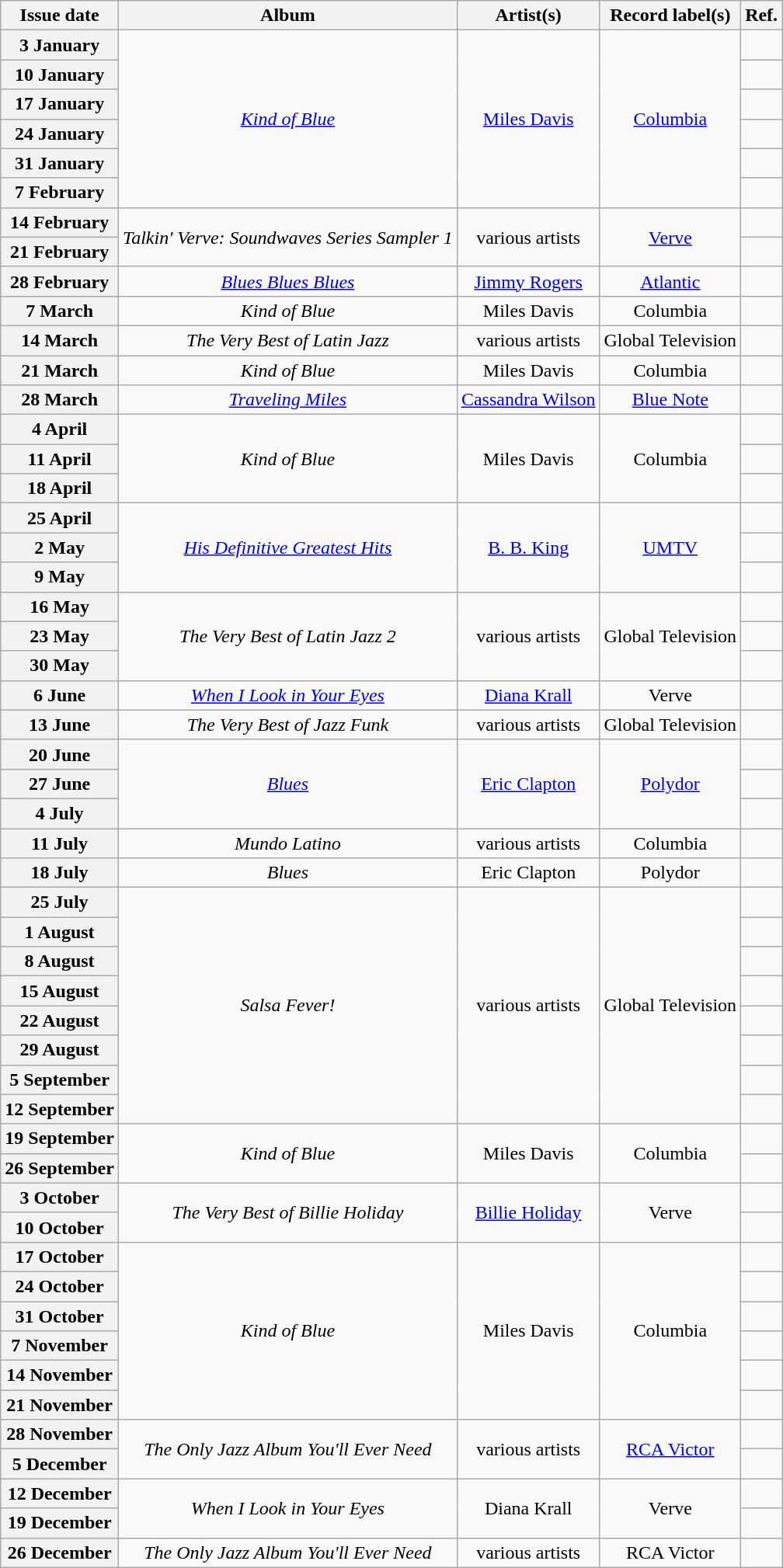<table class="wikitable plainrowheaders" style="text-align:center">
<tr>
<th scope="col">Issue date</th>
<th scope="col">Album</th>
<th scope="col">Artist(s)</th>
<th scope="col">Record label(s)</th>
<th scope="col">Ref.</th>
</tr>
<tr>
<th scope="row">3 January</th>
<td rowspan="6"><em><a href='#'>Kind of Blue</a></em></td>
<td rowspan="6"><a href='#'>Miles Davis</a></td>
<td rowspan="6"><a href='#'>Columbia</a></td>
<td></td>
</tr>
<tr>
<th scope="row">10 January</th>
<td></td>
</tr>
<tr>
<th scope="row">17 January</th>
<td></td>
</tr>
<tr>
<th scope="row">24 January</th>
<td></td>
</tr>
<tr>
<th scope="row">31 January</th>
<td></td>
</tr>
<tr>
<th scope="row">7 February</th>
<td></td>
</tr>
<tr>
<th scope="row">14 February</th>
<td rowspan="2"><em>Talkin' Verve: Soundwaves Series Sampler 1</em></td>
<td rowspan="2">various artists</td>
<td rowspan="2"><a href='#'>Verve</a></td>
<td></td>
</tr>
<tr>
<th scope="row">21 February</th>
<td></td>
</tr>
<tr>
<th scope="row">28 February</th>
<td><em><a href='#'>Blues Blues Blues</a></em></td>
<td><a href='#'>Jimmy Rogers</a></td>
<td><a href='#'>Atlantic</a></td>
<td></td>
</tr>
<tr>
<th scope="row">7 March</th>
<td><em>Kind of Blue</em></td>
<td>Miles Davis</td>
<td>Columbia</td>
<td></td>
</tr>
<tr>
<th scope="row">14 March</th>
<td><em>The Very Best of Latin Jazz</em></td>
<td>various artists</td>
<td>Global Television</td>
<td></td>
</tr>
<tr>
<th scope="row">21 March</th>
<td><em>Kind of Blue</em></td>
<td>Miles Davis</td>
<td>Columbia</td>
<td></td>
</tr>
<tr>
<th scope="row">28 March</th>
<td><em><a href='#'>Traveling Miles</a></em></td>
<td><a href='#'>Cassandra Wilson</a></td>
<td><a href='#'>Blue Note</a></td>
<td></td>
</tr>
<tr>
<th scope="row">4 April</th>
<td rowspan="3"><em>Kind of Blue</em></td>
<td rowspan="3">Miles Davis</td>
<td rowspan="3">Columbia</td>
<td></td>
</tr>
<tr>
<th scope="row">11 April</th>
<td></td>
</tr>
<tr>
<th scope="row">18 April</th>
<td></td>
</tr>
<tr>
<th scope="row">25 April</th>
<td rowspan="3"><em><a href='#'>His Definitive Greatest Hits</a></em></td>
<td rowspan="3"><a href='#'>B. B. King</a></td>
<td rowspan="3"><a href='#'>UMTV</a></td>
<td></td>
</tr>
<tr>
<th scope="row">2 May</th>
<td></td>
</tr>
<tr>
<th scope="row">9 May</th>
<td></td>
</tr>
<tr>
<th scope="row">16 May</th>
<td rowspan="3"><em>The Very Best of Latin Jazz 2</em></td>
<td rowspan="3">various artists</td>
<td rowspan="3">Global Television</td>
<td></td>
</tr>
<tr>
<th scope="row">23 May</th>
<td></td>
</tr>
<tr>
<th scope="row">30 May</th>
<td></td>
</tr>
<tr>
<th scope="row">6 June</th>
<td><em><a href='#'>When I Look in Your Eyes</a></em></td>
<td><a href='#'>Diana Krall</a></td>
<td>Verve</td>
<td></td>
</tr>
<tr>
<th scope="row">13 June</th>
<td><em>The Very Best of Jazz Funk</em></td>
<td>various artists</td>
<td>Global Television</td>
<td></td>
</tr>
<tr>
<th scope="row">20 June</th>
<td rowspan="3"><em><a href='#'>Blues</a></em></td>
<td rowspan="3"><a href='#'>Eric Clapton</a></td>
<td rowspan="3"><a href='#'>Polydor</a></td>
<td></td>
</tr>
<tr>
<th scope="row">27 June</th>
<td></td>
</tr>
<tr>
<th scope="row">4 July</th>
<td></td>
</tr>
<tr>
<th scope="row">11 July</th>
<td><em>Mundo Latino</em></td>
<td>various artists</td>
<td>Columbia</td>
<td></td>
</tr>
<tr>
<th scope="row">18 July</th>
<td><em>Blues</em></td>
<td>Eric Clapton</td>
<td>Polydor</td>
<td></td>
</tr>
<tr>
<th scope="row">25 July</th>
<td rowspan="8"><em>Salsa Fever!</em></td>
<td rowspan="8">various artists</td>
<td rowspan="8">Global Television</td>
<td></td>
</tr>
<tr>
<th scope="row">1 August</th>
<td></td>
</tr>
<tr>
<th scope="row">8 August</th>
<td></td>
</tr>
<tr>
<th scope="row">15 August</th>
<td></td>
</tr>
<tr>
<th scope="row">22 August</th>
<td></td>
</tr>
<tr>
<th scope="row">29 August</th>
<td></td>
</tr>
<tr>
<th scope="row">5 September</th>
<td></td>
</tr>
<tr>
<th scope="row">12 September</th>
<td></td>
</tr>
<tr>
<th scope="row">19 September</th>
<td rowspan="2"><em>Kind of Blue</em></td>
<td rowspan="2">Miles Davis</td>
<td rowspan="2">Columbia</td>
<td></td>
</tr>
<tr>
<th scope="row">26 September</th>
<td></td>
</tr>
<tr>
<th scope="row">3 October</th>
<td rowspan="2"><em>The Very Best of Billie Holiday</em></td>
<td rowspan="2"><a href='#'>Billie Holiday</a></td>
<td rowspan="2">Verve</td>
<td></td>
</tr>
<tr>
<th scope="row">10 October</th>
<td></td>
</tr>
<tr>
<th scope="row">17 October</th>
<td rowspan="6"><em>Kind of Blue</em></td>
<td rowspan="6">Miles Davis</td>
<td rowspan="6">Columbia</td>
<td></td>
</tr>
<tr>
<th scope="row">24 October</th>
<td></td>
</tr>
<tr>
<th scope="row">31 October</th>
<td></td>
</tr>
<tr>
<th scope="row">7 November</th>
<td></td>
</tr>
<tr>
<th scope="row">14 November</th>
<td></td>
</tr>
<tr>
<th scope="row">21 November</th>
<td></td>
</tr>
<tr>
<th scope="row">28 November</th>
<td rowspan="2"><em>The Only Jazz Album You'll Ever Need</em></td>
<td rowspan="2">various artists</td>
<td rowspan="2"><a href='#'>RCA Victor</a></td>
<td></td>
</tr>
<tr>
<th scope="row">5 December</th>
<td></td>
</tr>
<tr>
<th scope="row">12 December</th>
<td rowspan="2"><em>When I Look in Your Eyes</em></td>
<td rowspan="2">Diana Krall</td>
<td rowspan="2">Verve</td>
<td></td>
</tr>
<tr>
<th scope="row">19 December</th>
<td></td>
</tr>
<tr>
<th scope="row">26 December</th>
<td><em>The Only Jazz Album You'll Ever Need</em></td>
<td>various artists</td>
<td>RCA Victor</td>
<td></td>
</tr>
</table>
